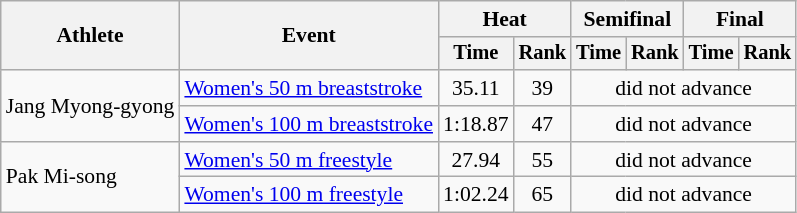<table class=wikitable style="font-size:90%">
<tr>
<th rowspan="2">Athlete</th>
<th rowspan="2">Event</th>
<th colspan="2">Heat</th>
<th colspan="2">Semifinal</th>
<th colspan="2">Final</th>
</tr>
<tr style="font-size:95%">
<th>Time</th>
<th>Rank</th>
<th>Time</th>
<th>Rank</th>
<th>Time</th>
<th>Rank</th>
</tr>
<tr align=center>
<td align=left rowspan=2>Jang Myong-gyong</td>
<td align=left><a href='#'>Women's 50 m breaststroke</a></td>
<td>35.11</td>
<td>39</td>
<td colspan=4>did not advance</td>
</tr>
<tr align=center>
<td align=left><a href='#'>Women's 100 m breaststroke</a></td>
<td>1:18.87</td>
<td>47</td>
<td colspan=4>did not advance</td>
</tr>
<tr align=center>
<td align=left rowspan=2>Pak Mi-song</td>
<td align=left><a href='#'>Women's 50 m freestyle</a></td>
<td>27.94</td>
<td>55</td>
<td colspan=4>did not advance</td>
</tr>
<tr align=center>
<td align=left><a href='#'>Women's 100 m freestyle</a></td>
<td>1:02.24</td>
<td>65</td>
<td colspan=4>did not advance</td>
</tr>
</table>
